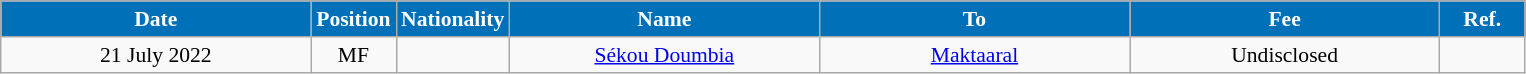<table class="wikitable"  style="text-align:center; font-size:90%; ">
<tr>
<th style="background:#0070B8; color:#FFFFFF; width:200px;">Date</th>
<th style="background:#0070B8; color:#FFFFFF; width:50px;">Position</th>
<th style="background:#0070B8; color:#FFFFFF; width:50px;">Nationality</th>
<th style="background:#0070B8; color:#FFFFFF; width:200px;">Name</th>
<th style="background:#0070B8; color:#FFFFFF; width:200px;">To</th>
<th style="background:#0070B8; color:#FFFFFF; width:200px;">Fee</th>
<th style="background:#0070B8; color:#FFFFFF; width:50px;">Ref.</th>
</tr>
<tr>
<td>21 July 2022</td>
<td>MF</td>
<td></td>
<td><a href='#'>Sékou Doumbia</a></td>
<td><a href='#'>Maktaaral</a></td>
<td>Undisclosed</td>
<td></td>
</tr>
</table>
